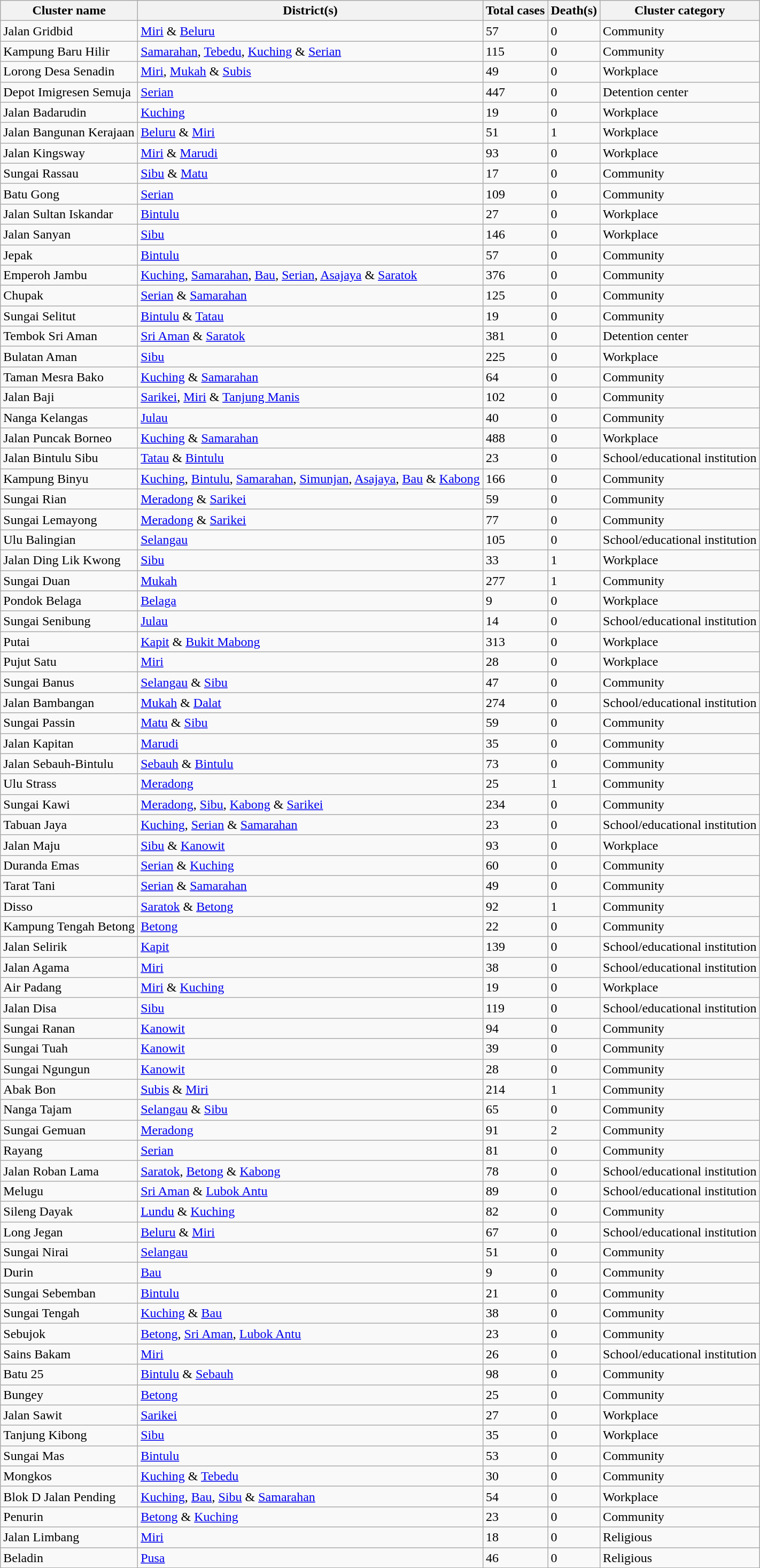<table class="wikitable sortable">
<tr>
<th>Cluster name</th>
<th>District(s)</th>
<th>Total cases</th>
<th>Death(s)</th>
<th>Cluster category</th>
</tr>
<tr>
<td>Jalan Gridbid</td>
<td><a href='#'>Miri</a> & <a href='#'>Beluru</a></td>
<td>57</td>
<td>0</td>
<td>Community</td>
</tr>
<tr>
<td>Kampung Baru Hilir</td>
<td><a href='#'>Samarahan</a>, <a href='#'>Tebedu</a>, <a href='#'>Kuching</a> & <a href='#'>Serian</a></td>
<td>115</td>
<td>0</td>
<td>Community</td>
</tr>
<tr>
<td>Lorong Desa Senadin</td>
<td><a href='#'>Miri</a>, <a href='#'>Mukah</a> & <a href='#'>Subis</a></td>
<td>49</td>
<td>0</td>
<td>Workplace</td>
</tr>
<tr>
<td>Depot Imigresen Semuja</td>
<td><a href='#'>Serian</a></td>
<td>447</td>
<td>0</td>
<td>Detention center</td>
</tr>
<tr>
<td>Jalan Badarudin</td>
<td><a href='#'>Kuching</a></td>
<td>19</td>
<td>0</td>
<td>Workplace</td>
</tr>
<tr>
<td>Jalan Bangunan Kerajaan</td>
<td><a href='#'>Beluru</a> & <a href='#'>Miri</a></td>
<td>51</td>
<td>1</td>
<td>Workplace</td>
</tr>
<tr>
<td>Jalan Kingsway</td>
<td><a href='#'>Miri</a> & <a href='#'>Marudi</a></td>
<td>93</td>
<td>0</td>
<td>Workplace</td>
</tr>
<tr>
<td>Sungai Rassau</td>
<td><a href='#'>Sibu</a> & <a href='#'>Matu</a></td>
<td>17</td>
<td>0</td>
<td>Community</td>
</tr>
<tr>
<td>Batu Gong</td>
<td><a href='#'>Serian</a></td>
<td>109</td>
<td>0</td>
<td>Community</td>
</tr>
<tr>
<td>Jalan Sultan Iskandar</td>
<td><a href='#'>Bintulu</a></td>
<td>27</td>
<td>0</td>
<td>Workplace</td>
</tr>
<tr>
<td>Jalan Sanyan</td>
<td><a href='#'>Sibu</a></td>
<td>146</td>
<td>0</td>
<td>Workplace</td>
</tr>
<tr>
<td>Jepak</td>
<td><a href='#'>Bintulu</a></td>
<td>57</td>
<td>0</td>
<td>Community</td>
</tr>
<tr>
<td>Emperoh Jambu</td>
<td><a href='#'>Kuching</a>, <a href='#'>Samarahan</a>, <a href='#'>Bau</a>, <a href='#'>Serian</a>, <a href='#'>Asajaya</a> & <a href='#'>Saratok</a></td>
<td>376</td>
<td>0</td>
<td>Community</td>
</tr>
<tr>
<td>Chupak</td>
<td><a href='#'>Serian</a> & <a href='#'>Samarahan</a></td>
<td>125</td>
<td>0</td>
<td>Community</td>
</tr>
<tr>
<td>Sungai Selitut</td>
<td><a href='#'>Bintulu</a> & <a href='#'>Tatau</a></td>
<td>19</td>
<td>0</td>
<td>Community</td>
</tr>
<tr>
<td>Tembok Sri Aman</td>
<td><a href='#'>Sri Aman</a> & <a href='#'>Saratok</a></td>
<td>381</td>
<td>0</td>
<td>Detention center</td>
</tr>
<tr>
<td>Bulatan Aman</td>
<td><a href='#'>Sibu</a></td>
<td>225</td>
<td>0</td>
<td>Workplace</td>
</tr>
<tr>
<td>Taman Mesra Bako</td>
<td><a href='#'>Kuching</a> & <a href='#'>Samarahan</a></td>
<td>64</td>
<td>0</td>
<td>Community</td>
</tr>
<tr>
<td>Jalan Baji</td>
<td><a href='#'>Sarikei</a>, <a href='#'>Miri</a> & <a href='#'>Tanjung Manis</a></td>
<td>102</td>
<td>0</td>
<td>Community</td>
</tr>
<tr>
<td>Nanga Kelangas</td>
<td><a href='#'>Julau</a></td>
<td>40</td>
<td>0</td>
<td>Community</td>
</tr>
<tr>
<td>Jalan Puncak Borneo</td>
<td><a href='#'>Kuching</a> & <a href='#'>Samarahan</a></td>
<td>488</td>
<td>0</td>
<td>Workplace</td>
</tr>
<tr>
<td>Jalan Bintulu Sibu</td>
<td><a href='#'>Tatau</a> & <a href='#'>Bintulu</a></td>
<td>23</td>
<td>0</td>
<td>School/educational institution</td>
</tr>
<tr>
<td>Kampung Binyu</td>
<td><a href='#'>Kuching</a>, <a href='#'>Bintulu</a>, <a href='#'>Samarahan</a>, <a href='#'>Simunjan</a>, <a href='#'>Asajaya</a>, <a href='#'>Bau</a> & <a href='#'>Kabong</a></td>
<td>166</td>
<td>0</td>
<td>Community</td>
</tr>
<tr>
<td>Sungai Rian</td>
<td><a href='#'>Meradong</a> & <a href='#'>Sarikei</a></td>
<td>59</td>
<td>0</td>
<td>Community</td>
</tr>
<tr>
<td>Sungai Lemayong</td>
<td><a href='#'>Meradong</a> & <a href='#'>Sarikei</a></td>
<td>77</td>
<td>0</td>
<td>Community</td>
</tr>
<tr>
<td>Ulu Balingian</td>
<td><a href='#'>Selangau</a></td>
<td>105</td>
<td>0</td>
<td>School/educational institution</td>
</tr>
<tr>
<td>Jalan Ding Lik Kwong</td>
<td><a href='#'>Sibu</a></td>
<td>33</td>
<td>1</td>
<td>Workplace</td>
</tr>
<tr>
<td>Sungai Duan</td>
<td><a href='#'>Mukah</a></td>
<td>277</td>
<td>1</td>
<td>Community</td>
</tr>
<tr>
<td>Pondok Belaga</td>
<td><a href='#'>Belaga</a></td>
<td>9</td>
<td>0</td>
<td>Workplace</td>
</tr>
<tr>
<td>Sungai Senibung</td>
<td><a href='#'>Julau</a></td>
<td>14</td>
<td>0</td>
<td>School/educational institution</td>
</tr>
<tr>
<td>Putai</td>
<td><a href='#'>Kapit</a> & <a href='#'>Bukit Mabong</a></td>
<td>313</td>
<td>0</td>
<td>Workplace</td>
</tr>
<tr>
<td>Pujut Satu</td>
<td><a href='#'>Miri</a></td>
<td>28</td>
<td>0</td>
<td>Workplace</td>
</tr>
<tr>
<td>Sungai Banus</td>
<td><a href='#'>Selangau</a> & <a href='#'>Sibu</a></td>
<td>47</td>
<td>0</td>
<td>Community</td>
</tr>
<tr>
<td>Jalan Bambangan</td>
<td><a href='#'>Mukah</a> & <a href='#'>Dalat</a></td>
<td>274</td>
<td>0</td>
<td>School/educational institution</td>
</tr>
<tr>
<td>Sungai Passin</td>
<td><a href='#'>Matu</a> & <a href='#'>Sibu</a></td>
<td>59</td>
<td>0</td>
<td>Community</td>
</tr>
<tr>
<td>Jalan Kapitan</td>
<td><a href='#'>Marudi</a></td>
<td>35</td>
<td>0</td>
<td>Community</td>
</tr>
<tr>
<td>Jalan Sebauh-Bintulu</td>
<td><a href='#'>Sebauh</a> & <a href='#'>Bintulu</a></td>
<td>73</td>
<td>0</td>
<td>Community</td>
</tr>
<tr>
<td>Ulu Strass</td>
<td><a href='#'>Meradong</a></td>
<td>25</td>
<td>1</td>
<td>Community</td>
</tr>
<tr>
<td>Sungai Kawi</td>
<td><a href='#'>Meradong</a>, <a href='#'>Sibu</a>, <a href='#'>Kabong</a> & <a href='#'>Sarikei</a></td>
<td>234</td>
<td>0</td>
<td>Community</td>
</tr>
<tr>
<td>Tabuan Jaya</td>
<td><a href='#'>Kuching</a>, <a href='#'>Serian</a> & <a href='#'>Samarahan</a></td>
<td>23</td>
<td>0</td>
<td>School/educational institution</td>
</tr>
<tr>
<td>Jalan Maju</td>
<td><a href='#'>Sibu</a> & <a href='#'>Kanowit</a></td>
<td>93</td>
<td>0</td>
<td>Workplace</td>
</tr>
<tr>
<td>Duranda Emas</td>
<td><a href='#'>Serian</a> & <a href='#'>Kuching</a></td>
<td>60</td>
<td>0</td>
<td>Community</td>
</tr>
<tr>
<td>Tarat Tani</td>
<td><a href='#'>Serian</a> & <a href='#'>Samarahan</a></td>
<td>49</td>
<td>0</td>
<td>Community</td>
</tr>
<tr>
<td>Disso</td>
<td><a href='#'>Saratok</a> & <a href='#'>Betong</a></td>
<td>92</td>
<td>1</td>
<td>Community</td>
</tr>
<tr>
<td>Kampung Tengah Betong</td>
<td><a href='#'>Betong</a></td>
<td>22</td>
<td>0</td>
<td>Community</td>
</tr>
<tr>
<td>Jalan Selirik</td>
<td><a href='#'>Kapit</a></td>
<td>139</td>
<td>0</td>
<td>School/educational institution</td>
</tr>
<tr>
<td>Jalan Agama</td>
<td><a href='#'>Miri</a></td>
<td>38</td>
<td>0</td>
<td>School/educational institution</td>
</tr>
<tr>
<td>Air Padang</td>
<td><a href='#'>Miri</a> & <a href='#'>Kuching</a></td>
<td>19</td>
<td>0</td>
<td>Workplace</td>
</tr>
<tr>
<td>Jalan Disa</td>
<td><a href='#'>Sibu</a></td>
<td>119</td>
<td>0</td>
<td>School/educational institution</td>
</tr>
<tr>
<td>Sungai Ranan</td>
<td><a href='#'>Kanowit</a></td>
<td>94</td>
<td>0</td>
<td>Community</td>
</tr>
<tr>
<td>Sungai Tuah</td>
<td><a href='#'>Kanowit</a></td>
<td>39</td>
<td>0</td>
<td>Community</td>
</tr>
<tr>
<td>Sungai Ngungun</td>
<td><a href='#'>Kanowit</a></td>
<td>28</td>
<td>0</td>
<td>Community</td>
</tr>
<tr>
<td>Abak Bon</td>
<td><a href='#'>Subis</a> & <a href='#'>Miri</a></td>
<td>214</td>
<td>1</td>
<td>Community</td>
</tr>
<tr>
<td>Nanga Tajam</td>
<td><a href='#'>Selangau</a> & <a href='#'>Sibu</a></td>
<td>65</td>
<td>0</td>
<td>Community</td>
</tr>
<tr>
<td>Sungai Gemuan</td>
<td><a href='#'>Meradong</a></td>
<td>91</td>
<td>2</td>
<td>Community</td>
</tr>
<tr>
<td>Rayang</td>
<td><a href='#'>Serian</a></td>
<td>81</td>
<td>0</td>
<td>Community</td>
</tr>
<tr>
<td>Jalan Roban Lama</td>
<td><a href='#'>Saratok</a>, <a href='#'>Betong</a> & <a href='#'>Kabong</a></td>
<td>78</td>
<td>0</td>
<td>School/educational institution</td>
</tr>
<tr>
<td>Melugu</td>
<td><a href='#'>Sri Aman</a> & <a href='#'>Lubok Antu</a></td>
<td>89</td>
<td>0</td>
<td>School/educational institution</td>
</tr>
<tr>
<td>Sileng Dayak</td>
<td><a href='#'>Lundu</a> & <a href='#'>Kuching</a></td>
<td>82</td>
<td>0</td>
<td>Community</td>
</tr>
<tr>
<td>Long Jegan</td>
<td><a href='#'>Beluru</a> & <a href='#'>Miri</a></td>
<td>67</td>
<td>0</td>
<td>School/educational institution</td>
</tr>
<tr>
<td>Sungai Nirai</td>
<td><a href='#'>Selangau</a></td>
<td>51</td>
<td>0</td>
<td>Community</td>
</tr>
<tr>
<td>Durin</td>
<td><a href='#'>Bau</a></td>
<td>9</td>
<td>0</td>
<td>Community</td>
</tr>
<tr>
<td>Sungai Sebemban</td>
<td><a href='#'>Bintulu</a></td>
<td>21</td>
<td>0</td>
<td>Community</td>
</tr>
<tr>
<td>Sungai Tengah</td>
<td><a href='#'>Kuching</a> & <a href='#'>Bau</a></td>
<td>38</td>
<td>0</td>
<td>Community</td>
</tr>
<tr>
<td>Sebujok</td>
<td><a href='#'>Betong</a>, <a href='#'>Sri Aman</a>, <a href='#'>Lubok Antu</a></td>
<td>23</td>
<td>0</td>
<td>Community</td>
</tr>
<tr>
<td>Sains Bakam</td>
<td><a href='#'>Miri</a></td>
<td>26</td>
<td>0</td>
<td>School/educational institution</td>
</tr>
<tr>
<td>Batu 25</td>
<td><a href='#'>Bintulu</a> & <a href='#'>Sebauh</a></td>
<td>98</td>
<td>0</td>
<td>Community</td>
</tr>
<tr>
<td>Bungey</td>
<td><a href='#'>Betong</a></td>
<td>25</td>
<td>0</td>
<td>Community</td>
</tr>
<tr>
<td>Jalan Sawit</td>
<td><a href='#'>Sarikei</a></td>
<td>27</td>
<td>0</td>
<td>Workplace</td>
</tr>
<tr>
<td>Tanjung Kibong</td>
<td><a href='#'>Sibu</a></td>
<td>35</td>
<td>0</td>
<td>Workplace</td>
</tr>
<tr>
<td>Sungai Mas</td>
<td><a href='#'>Bintulu</a></td>
<td>53</td>
<td>0</td>
<td>Community</td>
</tr>
<tr>
<td>Mongkos</td>
<td><a href='#'>Kuching</a> & <a href='#'>Tebedu</a></td>
<td>30</td>
<td>0</td>
<td>Community</td>
</tr>
<tr>
<td>Blok D Jalan Pending</td>
<td><a href='#'>Kuching</a>, <a href='#'>Bau</a>, <a href='#'>Sibu</a> & <a href='#'>Samarahan</a></td>
<td>54</td>
<td>0</td>
<td>Workplace</td>
</tr>
<tr>
<td>Penurin</td>
<td><a href='#'>Betong</a> & <a href='#'>Kuching</a></td>
<td>23</td>
<td>0</td>
<td>Community</td>
</tr>
<tr>
<td>Jalan Limbang</td>
<td><a href='#'>Miri</a></td>
<td>18</td>
<td>0</td>
<td>Religious</td>
</tr>
<tr>
<td>Beladin</td>
<td><a href='#'>Pusa</a></td>
<td>46</td>
<td>0</td>
<td>Religious</td>
</tr>
</table>
